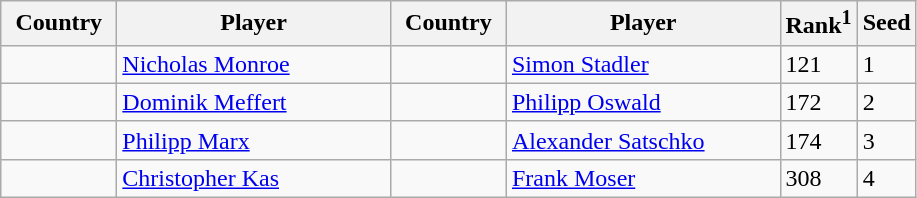<table class="sortable wikitable">
<tr>
<th width="70">Country</th>
<th width="175">Player</th>
<th width="70">Country</th>
<th width="175">Player</th>
<th>Rank<sup>1</sup></th>
<th>Seed</th>
</tr>
<tr>
<td></td>
<td><a href='#'>Nicholas Monroe</a></td>
<td></td>
<td><a href='#'>Simon Stadler</a></td>
<td>121</td>
<td>1</td>
</tr>
<tr>
<td></td>
<td><a href='#'>Dominik Meffert</a></td>
<td></td>
<td><a href='#'>Philipp Oswald</a></td>
<td>172</td>
<td>2</td>
</tr>
<tr>
<td></td>
<td><a href='#'>Philipp Marx</a></td>
<td></td>
<td><a href='#'>Alexander Satschko</a></td>
<td>174</td>
<td>3</td>
</tr>
<tr>
<td></td>
<td><a href='#'>Christopher Kas</a></td>
<td></td>
<td><a href='#'>Frank Moser</a></td>
<td>308</td>
<td>4</td>
</tr>
</table>
